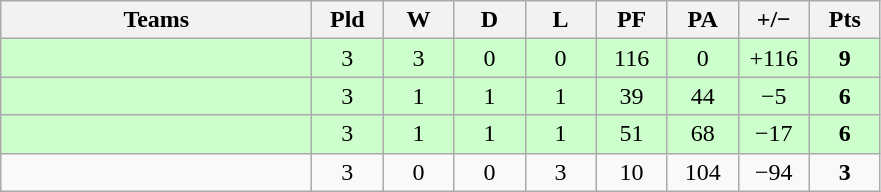<table class="wikitable" style="text-align: center;">
<tr>
<th width="200">Teams</th>
<th width="40">Pld</th>
<th width="40">W</th>
<th width="40">D</th>
<th width="40">L</th>
<th width="40">PF</th>
<th width="40">PA</th>
<th width="40">+/−</th>
<th width="40">Pts</th>
</tr>
<tr style="background:#cfc; width:20px;">
<td align=left></td>
<td>3</td>
<td>3</td>
<td>0</td>
<td>0</td>
<td>116</td>
<td>0</td>
<td>+116</td>
<td><strong>9</strong></td>
</tr>
<tr style="background:#cfc; width:20px;">
<td align=left></td>
<td>3</td>
<td>1</td>
<td>1</td>
<td>1</td>
<td>39</td>
<td>44</td>
<td>−5</td>
<td><strong>6</strong></td>
</tr>
<tr style="background:#cfc; width:20px;">
<td align=left></td>
<td>3</td>
<td>1</td>
<td>1</td>
<td>1</td>
<td>51</td>
<td>68</td>
<td>−17</td>
<td><strong>6</strong></td>
</tr>
<tr>
<td align=left></td>
<td>3</td>
<td>0</td>
<td>0</td>
<td>3</td>
<td>10</td>
<td>104</td>
<td>−94</td>
<td><strong>3</strong></td>
</tr>
</table>
